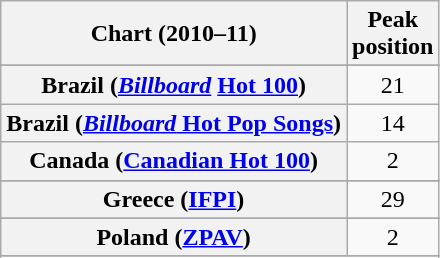<table class="wikitable sortable plainrowheaders" style="text-align:center">
<tr>
<th>Chart (2010–11)</th>
<th>Peak<br>position</th>
</tr>
<tr>
</tr>
<tr>
</tr>
<tr>
</tr>
<tr>
</tr>
<tr>
<th scope="row">Brazil (<em><a href='#'>Billboard</a></em> <a href='#'>Hot 100</a>)</th>
<td style="text-align:center;">21</td>
</tr>
<tr>
<th scope="row">Brazil (<a href='#'><em>Billboard</em> Hot Pop Songs</a>)</th>
<td style="text-align:center;">14</td>
</tr>
<tr>
<th scope="row">Canada (<a href='#'>Canadian Hot 100</a>)</th>
<td style="text-align:center;">2</td>
</tr>
<tr>
</tr>
<tr>
</tr>
<tr>
</tr>
<tr>
</tr>
<tr>
</tr>
<tr>
<th scope="row">Greece (<a href='#'>IFPI</a>)</th>
<td style="text-align:center;">29</td>
</tr>
<tr>
</tr>
<tr>
</tr>
<tr>
</tr>
<tr>
</tr>
<tr>
</tr>
<tr>
<th scope="row">Poland (<a href='#'>ZPAV</a>)</th>
<td style="text-align:center;">2</td>
</tr>
<tr>
</tr>
<tr>
</tr>
<tr>
</tr>
<tr>
</tr>
<tr>
</tr>
<tr>
</tr>
<tr>
</tr>
<tr>
</tr>
<tr>
</tr>
<tr>
</tr>
<tr>
</tr>
<tr>
</tr>
<tr>
</tr>
</table>
